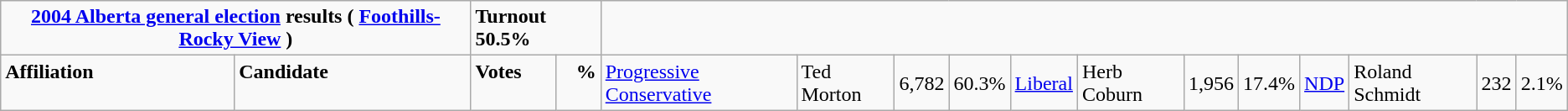<table class="wikitable">
<tr>
<td colspan="3" style="text-align:center;"><strong><a href='#'>2004 Alberta general election</a> results ( <a href='#'>Foothills-Rocky View</a> )</strong></td>
<td colspan="2"><span><strong>Turnout 50.5%</strong></span></td>
</tr>
<tr>
<td colspan="2"  style="text-align:left; vertical-align:top;"><strong>Affiliation</strong></td>
<td valign="top"><strong>Candidate</strong></td>
<td valign="top"><strong>Votes</strong></td>
<td style="vertical-align:top; text-align:right;"><strong>%</strong><br><br></td>
<td><a href='#'>Progressive Conservative</a></td>
<td>Ted Morton</td>
<td align="right">6,782</td>
<td align="right">60.3%<br></td>
<td><a href='#'>Liberal</a></td>
<td>Herb Coburn</td>
<td align="right">1,956</td>
<td align="right">17.4%<br>

</td>
<td><a href='#'>NDP</a></td>
<td>Roland Schmidt</td>
<td align="right">232</td>
<td align="right">2.1%</td>
</tr>
</table>
